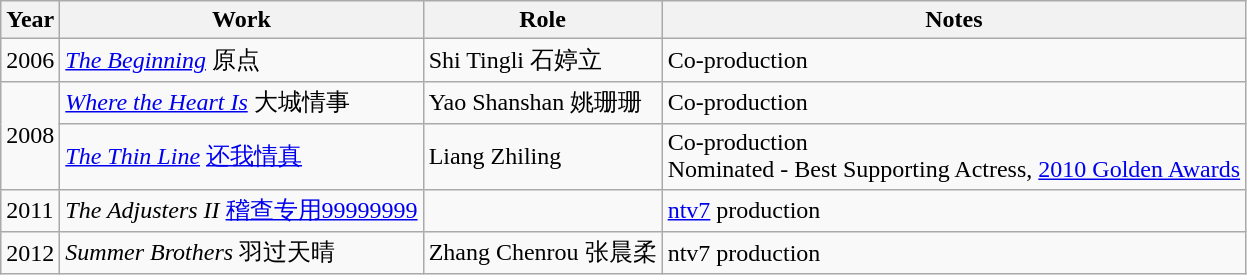<table class="wikitable">
<tr>
<th>Year</th>
<th>Work</th>
<th>Role</th>
<th>Notes</th>
</tr>
<tr>
<td>2006</td>
<td><em><a href='#'>The Beginning</a></em> 原点</td>
<td>Shi Tingli 石婷立</td>
<td>Co-production</td>
</tr>
<tr>
<td rowspan="2">2008</td>
<td><em><a href='#'>Where the Heart Is</a></em> 大城情事</td>
<td>Yao Shanshan 姚珊珊</td>
<td>Co-production</td>
</tr>
<tr>
<td><em><a href='#'>The Thin Line</a></em> <a href='#'>还我情真</a></td>
<td>Liang Zhiling</td>
<td>Co-production <br> Nominated - Best Supporting Actress, <a href='#'>2010 Golden Awards</a></td>
</tr>
<tr>
<td>2011</td>
<td><em>The Adjusters II</em> <a href='#'>稽查专用99999999</a></td>
<td></td>
<td><a href='#'>ntv7</a> production</td>
</tr>
<tr>
<td>2012</td>
<td><em>Summer Brothers</em> 羽过天晴</td>
<td>Zhang Chenrou 张晨柔</td>
<td>ntv7 production</td>
</tr>
</table>
